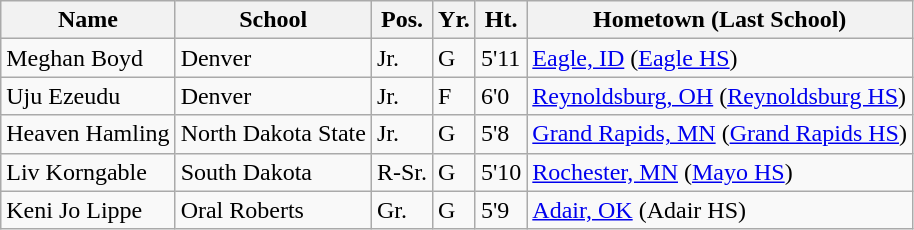<table class="wikitable">
<tr>
<th>Name</th>
<th>School</th>
<th>Pos.</th>
<th>Yr.</th>
<th>Ht.</th>
<th>Hometown (Last School)</th>
</tr>
<tr>
<td>Meghan Boyd</td>
<td>Denver</td>
<td>Jr.</td>
<td>G</td>
<td>5'11</td>
<td><a href='#'>Eagle, ID</a> (<a href='#'>Eagle HS</a>)</td>
</tr>
<tr>
<td>Uju Ezeudu</td>
<td>Denver</td>
<td>Jr.</td>
<td>F</td>
<td>6'0</td>
<td><a href='#'>Reynoldsburg, OH</a> (<a href='#'>Reynoldsburg HS</a>)</td>
</tr>
<tr>
<td>Heaven Hamling</td>
<td>North Dakota State</td>
<td>Jr.</td>
<td>G</td>
<td>5'8</td>
<td><a href='#'>Grand Rapids, MN</a> (<a href='#'>Grand Rapids HS</a>)</td>
</tr>
<tr>
<td>Liv Korngable</td>
<td>South Dakota</td>
<td>R-Sr.</td>
<td>G</td>
<td>5'10</td>
<td><a href='#'>Rochester, MN</a> (<a href='#'>Mayo HS</a>)</td>
</tr>
<tr>
<td>Keni Jo Lippe</td>
<td>Oral Roberts</td>
<td>Gr.</td>
<td>G</td>
<td>5'9</td>
<td><a href='#'>Adair, OK</a> (Adair HS)</td>
</tr>
</table>
